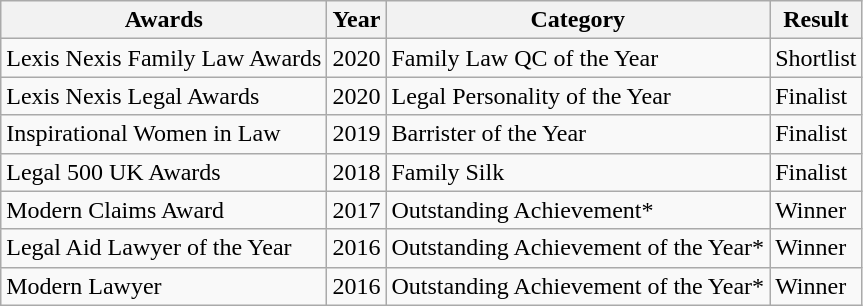<table class="wikitable">
<tr>
<th>Awards</th>
<th>Year</th>
<th>Category</th>
<th>Result</th>
</tr>
<tr>
<td>Lexis Nexis Family Law Awards</td>
<td>2020</td>
<td>Family Law QC of the Year</td>
<td>Shortlist</td>
</tr>
<tr>
<td>Lexis Nexis Legal Awards</td>
<td>2020</td>
<td>Legal Personality of the Year</td>
<td>Finalist</td>
</tr>
<tr>
<td>Inspirational Women in Law</td>
<td>2019</td>
<td>Barrister of the Year</td>
<td>Finalist</td>
</tr>
<tr>
<td>Legal 500 UK Awards</td>
<td>2018</td>
<td>Family Silk</td>
<td>Finalist</td>
</tr>
<tr>
<td>Modern Claims Award</td>
<td>2017</td>
<td>Outstanding Achievement*</td>
<td>Winner</td>
</tr>
<tr>
<td>Legal Aid Lawyer of the Year</td>
<td>2016</td>
<td>Outstanding Achievement of the Year*</td>
<td>Winner</td>
</tr>
<tr>
<td>Modern Lawyer</td>
<td>2016</td>
<td>Outstanding Achievement of the Year*</td>
<td>Winner</td>
</tr>
</table>
